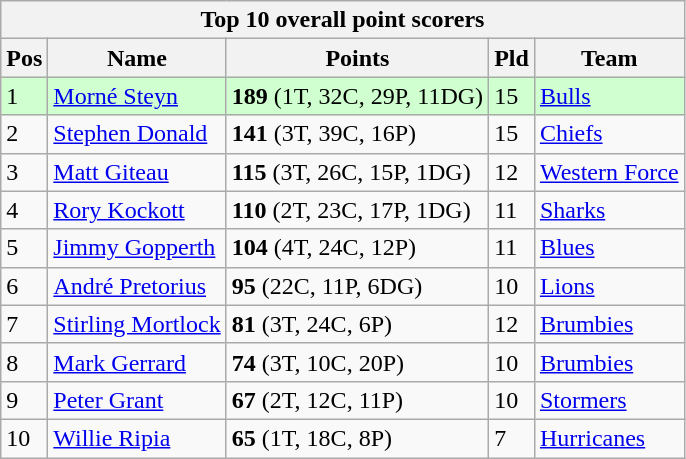<table class="wikitable">
<tr>
<th colspan=9>Top 10 overall point scorers</th>
</tr>
<tr>
<th>Pos</th>
<th>Name</th>
<th>Points</th>
<th>Pld</th>
<th>Team</th>
</tr>
<tr bgcolor="#d0ffd0">
<td>1</td>
<td><a href='#'>Morné Steyn</a></td>
<td><strong>189</strong> (1T, 32C, 29P, 11DG)</td>
<td>15</td>
<td><a href='#'>Bulls</a></td>
</tr>
<tr>
<td>2</td>
<td><a href='#'>Stephen Donald</a></td>
<td><strong>141</strong> (3T, 39C, 16P)</td>
<td>15</td>
<td><a href='#'>Chiefs</a></td>
</tr>
<tr>
<td>3</td>
<td><a href='#'>Matt Giteau</a></td>
<td><strong>115</strong> (3T, 26C, 15P, 1DG)</td>
<td>12</td>
<td><a href='#'>Western Force</a></td>
</tr>
<tr>
<td>4</td>
<td><a href='#'>Rory Kockott</a></td>
<td><strong>110</strong> (2T, 23C, 17P, 1DG)</td>
<td>11</td>
<td><a href='#'>Sharks</a></td>
</tr>
<tr>
<td>5</td>
<td><a href='#'>Jimmy Gopperth</a></td>
<td><strong>104</strong> (4T, 24C, 12P)</td>
<td>11</td>
<td><a href='#'>Blues</a></td>
</tr>
<tr>
<td>6</td>
<td><a href='#'>André Pretorius</a></td>
<td><strong>95</strong> (22C, 11P, 6DG)</td>
<td>10</td>
<td><a href='#'>Lions</a></td>
</tr>
<tr>
<td>7</td>
<td><a href='#'>Stirling Mortlock</a></td>
<td><strong>81</strong> (3T, 24C, 6P)</td>
<td>12</td>
<td><a href='#'>Brumbies</a></td>
</tr>
<tr>
<td>8</td>
<td><a href='#'>Mark Gerrard</a></td>
<td><strong>74</strong> (3T, 10C, 20P)</td>
<td>10</td>
<td><a href='#'>Brumbies</a></td>
</tr>
<tr>
<td>9</td>
<td><a href='#'>Peter Grant</a></td>
<td><strong>67</strong> (2T, 12C, 11P)</td>
<td>10</td>
<td><a href='#'>Stormers</a></td>
</tr>
<tr>
<td>10</td>
<td><a href='#'>Willie Ripia</a></td>
<td><strong>65</strong> (1T, 18C, 8P)</td>
<td>7</td>
<td><a href='#'>Hurricanes</a></td>
</tr>
</table>
